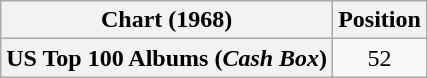<table class="wikitable plainrowheaders" style="text-align:center">
<tr>
<th scope="col">Chart (1968)</th>
<th scope="col">Position</th>
</tr>
<tr>
<th scope="row">US Top 100 Albums (<em>Cash Box</em>)</th>
<td>52</td>
</tr>
</table>
